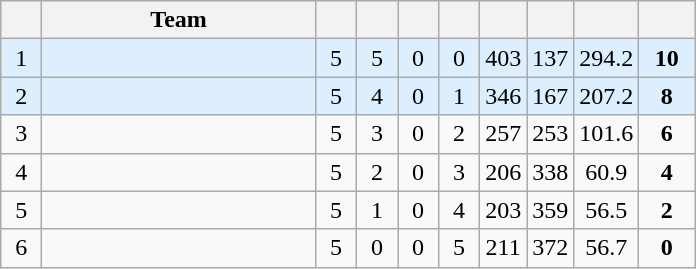<table class=wikitable style=text-align:center>
<tr>
<th width=20 abbr=Position></th>
<th width=175>Team</th>
<th width=20 abbr=Played></th>
<th width=20 abbr=Won></th>
<th width=20 abbr=Drawn></th>
<th width=20 abbr=Lost></th>
<th width=20 abbr=Goals for></th>
<th width=20 abbr=Goals against></th>
<th width=20 abbr=Goal percentage></th>
<th width=30 abbr=Points></th>
</tr>
<tr bgcolor=#ddeeff>
<td>1 </td>
<td align=left></td>
<td>5</td>
<td>5</td>
<td>0</td>
<td>0</td>
<td>403</td>
<td>137</td>
<td>294.2</td>
<td><strong>10</strong></td>
</tr>
<tr bgcolor=#ddeeff>
<td>2 </td>
<td align=left></td>
<td>5</td>
<td>4</td>
<td>0</td>
<td>1</td>
<td>346</td>
<td>167</td>
<td>207.2</td>
<td><strong>8</strong></td>
</tr>
<tr>
<td>3 </td>
<td align=left></td>
<td>5</td>
<td>3</td>
<td>0</td>
<td>2</td>
<td>257</td>
<td>253</td>
<td>101.6</td>
<td><strong>6</strong></td>
</tr>
<tr>
<td>4 </td>
<td align=left></td>
<td>5</td>
<td>2</td>
<td>0</td>
<td>3</td>
<td>206</td>
<td>338</td>
<td>60.9</td>
<td><strong>4</strong></td>
</tr>
<tr>
<td>5 </td>
<td align=left></td>
<td>5</td>
<td>1</td>
<td>0</td>
<td>4</td>
<td>203</td>
<td>359</td>
<td>56.5</td>
<td><strong>2</strong></td>
</tr>
<tr>
<td>6 </td>
<td align=left></td>
<td>5</td>
<td>0</td>
<td>0</td>
<td>5</td>
<td>211</td>
<td>372</td>
<td>56.7</td>
<td><strong>0</strong></td>
</tr>
</table>
